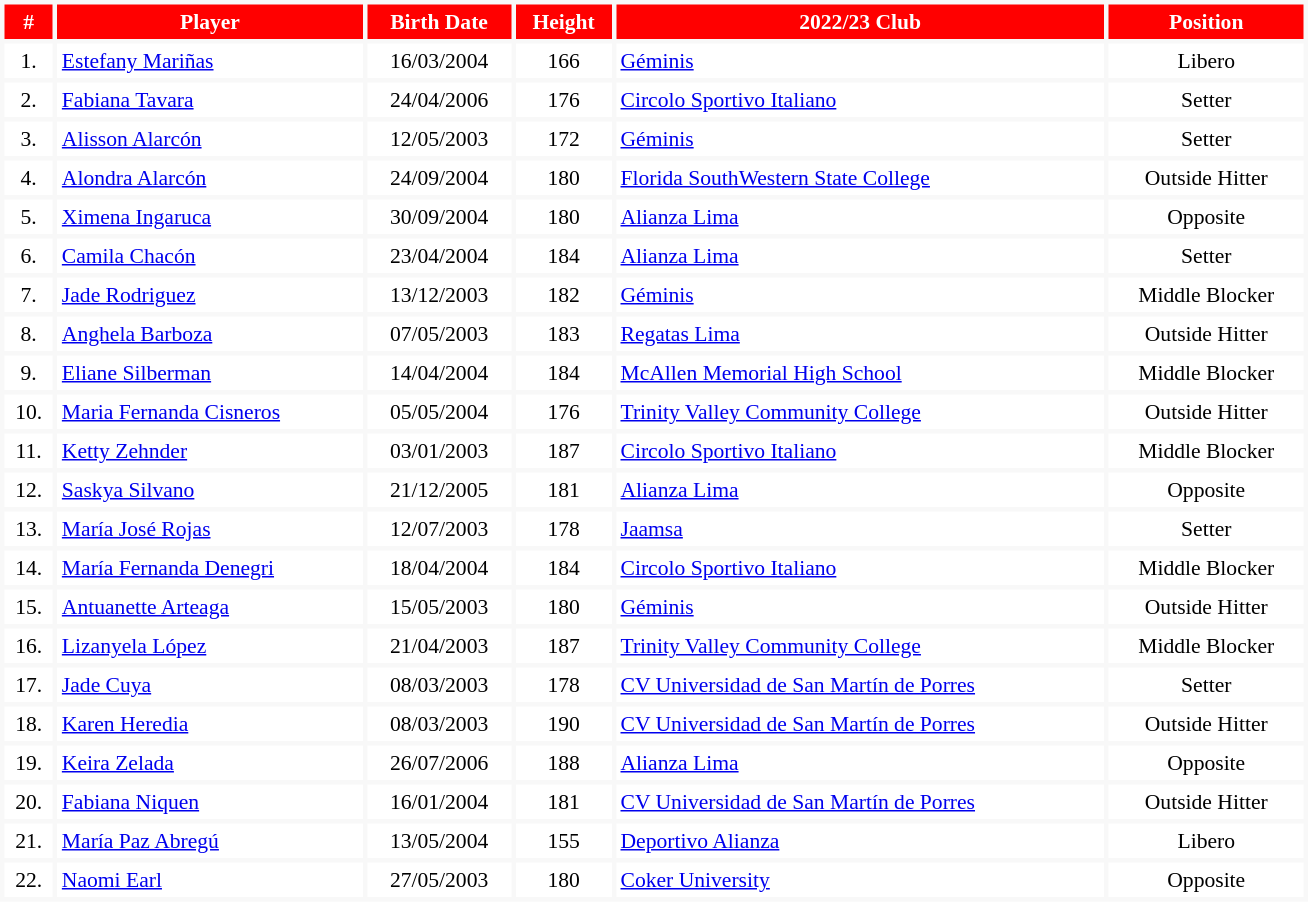<table cellpadding="3" cellspacing="3" class="toccolours" style="background:#f8f8f8; font-size:90%; align=left" width="69%">
<tr align="center" bgcolor=red style="color: white; font-size:100%;">
<th>#</th>
<th>Player</th>
<th>Birth Date</th>
<th>Height</th>
<th>2022/23 Club</th>
<th>Position</th>
</tr>
<tr style="background:#FFFFFF">
<td align="center">1.</td>
<td><a href='#'>Estefany Mariñas</a></td>
<td align="center">16/03/2004</td>
<td align="center">166</td>
<td> <a href='#'>Géminis</a></td>
<td align="center">Libero</td>
</tr>
<tr style="background:#FFFFFF">
<td align="center">2.</td>
<td><a href='#'>Fabiana Tavara</a></td>
<td align="center">24/04/2006</td>
<td align="center">176</td>
<td> <a href='#'>Circolo Sportivo Italiano</a></td>
<td align="center">Setter</td>
</tr>
<tr style="background:#FFFFFF">
<td align="center">3.</td>
<td><a href='#'>Alisson Alarcón</a></td>
<td align="center">12/05/2003</td>
<td align="center">172</td>
<td> <a href='#'>Géminis</a></td>
<td align="center">Setter</td>
</tr>
<tr style="background:#FFFFFF">
<td align="center">4.</td>
<td><a href='#'>Alondra Alarcón</a></td>
<td align="center">24/09/2004</td>
<td align="center">180</td>
<td> <a href='#'>Florida SouthWestern State College</a></td>
<td align="center">Outside Hitter</td>
</tr>
<tr style="background:#FFFFFF">
<td align="center">5.</td>
<td><a href='#'>Ximena Ingaruca</a></td>
<td align="center">30/09/2004</td>
<td align="center">180</td>
<td> <a href='#'>Alianza Lima</a></td>
<td align="center">Opposite</td>
</tr>
<tr style="background:#FFFFFF">
<td align="center">6.</td>
<td><a href='#'>Camila Chacón</a></td>
<td align="center">23/04/2004</td>
<td align="center">184</td>
<td> <a href='#'>Alianza Lima</a></td>
<td align="center">Setter</td>
</tr>
<tr style="background:#FFFFFF">
<td align="center">7.</td>
<td><a href='#'>Jade Rodriguez</a></td>
<td align="center">13/12/2003</td>
<td align="center">182</td>
<td> <a href='#'>Géminis</a></td>
<td align="center">Middle Blocker</td>
</tr>
<tr style="background:#FFFFFF">
<td align="center">8.</td>
<td><a href='#'>Anghela Barboza</a></td>
<td align="center">07/05/2003</td>
<td align="center">183</td>
<td> <a href='#'>Regatas Lima</a></td>
<td align="center">Outside Hitter</td>
</tr>
<tr style="background:#FFFFFF">
<td align="center">9.</td>
<td><a href='#'>Eliane Silberman</a></td>
<td align="center">14/04/2004</td>
<td align="center">184</td>
<td> <a href='#'>McAllen Memorial High School</a></td>
<td align="center">Middle Blocker</td>
</tr>
<tr style="background:#FFFFFF">
<td align="center">10.</td>
<td><a href='#'>Maria Fernanda Cisneros</a></td>
<td align="center">05/05/2004</td>
<td align="center">176</td>
<td> <a href='#'>Trinity Valley Community College</a></td>
<td align="center">Outside Hitter</td>
</tr>
<tr style="background:#FFFFFF">
<td align="center">11.</td>
<td><a href='#'>Ketty Zehnder</a></td>
<td align="center">03/01/2003</td>
<td align="center">187</td>
<td> <a href='#'>Circolo Sportivo Italiano</a></td>
<td align="center">Middle Blocker</td>
</tr>
<tr style="background:#FFFFFF">
<td align="center">12.</td>
<td><a href='#'>Saskya Silvano</a></td>
<td align="center">21/12/2005</td>
<td align="center">181</td>
<td> <a href='#'>Alianza Lima</a></td>
<td align="center">Opposite</td>
</tr>
<tr style="background:#FFFFFF">
<td align="center">13.</td>
<td><a href='#'>María José Rojas</a></td>
<td align="center">12/07/2003</td>
<td align="center">178</td>
<td> <a href='#'>Jaamsa</a></td>
<td align="center">Setter</td>
</tr>
<tr style="background:#FFFFFF">
<td align="center">14.</td>
<td><a href='#'>María Fernanda Denegri</a></td>
<td align="center">18/04/2004</td>
<td align="center">184</td>
<td> <a href='#'>Circolo Sportivo Italiano</a></td>
<td align="center">Middle Blocker</td>
</tr>
<tr style="background:#FFFFFF">
<td align="center">15.</td>
<td><a href='#'>Antuanette Arteaga</a></td>
<td align="center">15/05/2003</td>
<td align="center">180</td>
<td> <a href='#'>Géminis</a></td>
<td align="center">Outside Hitter</td>
</tr>
<tr style="background:#FFFFFF">
<td align="center">16.</td>
<td><a href='#'>Lizanyela López</a></td>
<td align="center">21/04/2003</td>
<td align="center">187</td>
<td> <a href='#'>Trinity Valley Community College</a></td>
<td align="center">Middle Blocker</td>
</tr>
<tr style="background:#FFFFFF">
<td align="center">17.</td>
<td><a href='#'>Jade Cuya</a></td>
<td align="center">08/03/2003</td>
<td align="center">178</td>
<td> <a href='#'>CV Universidad de San Martín de Porres</a></td>
<td align="center">Setter</td>
</tr>
<tr style="background:#FFFFFF">
<td align="center">18.</td>
<td><a href='#'>Karen Heredia</a></td>
<td align="center">08/03/2003</td>
<td align="center">190</td>
<td> <a href='#'>CV Universidad de San Martín de Porres</a></td>
<td align="center">Outside Hitter</td>
</tr>
<tr style="background:#FFFFFF">
<td align="center">19.</td>
<td><a href='#'>Keira Zelada</a></td>
<td align="center">26/07/2006</td>
<td align="center">188</td>
<td> <a href='#'>Alianza Lima</a></td>
<td align="center">Opposite</td>
</tr>
<tr style="background:#FFFFFF">
<td align="center">20.</td>
<td><a href='#'>Fabiana Niquen</a></td>
<td align="center">16/01/2004</td>
<td align="center">181</td>
<td> <a href='#'>CV Universidad de San Martín de Porres</a></td>
<td align="center">Outside Hitter</td>
</tr>
<tr style="background:#FFFFFF">
<td align="center">21.</td>
<td><a href='#'>María Paz Abregú</a></td>
<td align="center">13/05/2004</td>
<td align="center">155</td>
<td> <a href='#'>Deportivo Alianza</a></td>
<td align="center">Libero</td>
</tr>
<tr style="background:#FFFFFF">
<td align="center">22.</td>
<td><a href='#'>Naomi Earl</a></td>
<td align="center">27/05/2003</td>
<td align="center">180</td>
<td> <a href='#'>Coker University</a></td>
<td align="center">Opposite</td>
</tr>
</table>
